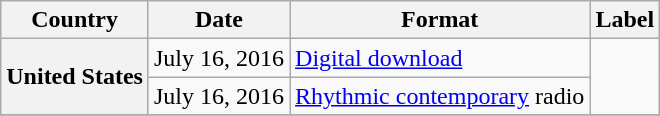<table class="wikitable plainrowheaders">
<tr>
<th scope="col">Country</th>
<th scope="col">Date</th>
<th scope="col">Format</th>
<th scope="col">Label</th>
</tr>
<tr>
<th scope="row" rowspan="2">United States</th>
<td>July 16, 2016</td>
<td><a href='#'>Digital download</a></td>
<td rowspan="2"></td>
</tr>
<tr>
<td>July 16, 2016</td>
<td><a href='#'>Rhythmic contemporary</a> radio</td>
</tr>
<tr>
</tr>
</table>
